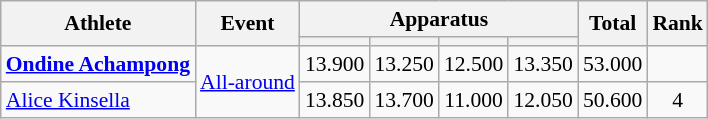<table class=wikitable style=font-size:90%;text-align:center>
<tr>
<th rowspan=2>Athlete</th>
<th rowspan=2>Event</th>
<th colspan=4>Apparatus</th>
<th rowspan=2>Total</th>
<th rowspan=2>Rank</th>
</tr>
<tr style="font-size:95%">
<th></th>
<th></th>
<th></th>
<th></th>
</tr>
<tr>
<td align=left><strong><a href='#'>Ondine Achampong</a></strong></td>
<td align=left rowspan=2><a href='#'>All-around</a></td>
<td>13.900</td>
<td>13.250</td>
<td>12.500</td>
<td>13.350</td>
<td>53.000</td>
<td></td>
</tr>
<tr>
<td align=left><a href='#'>Alice Kinsella</a></td>
<td>13.850</td>
<td>13.700</td>
<td>11.000</td>
<td>12.050</td>
<td>50.600</td>
<td>4</td>
</tr>
</table>
